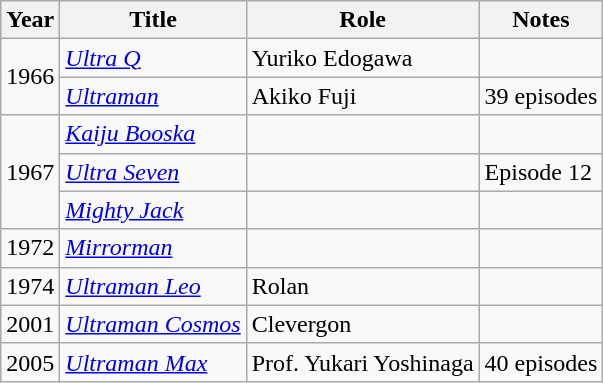<table class=wikitable>
<tr>
<th>Year</th>
<th>Title</th>
<th>Role</th>
<th>Notes</th>
</tr>
<tr>
<td rowspan=2>1966</td>
<td><em><a href='#'>Ultra Q</a></em></td>
<td>Yuriko Edogawa</td>
<td></td>
</tr>
<tr>
<td><em><a href='#'>Ultraman</a></em></td>
<td>Akiko Fuji</td>
<td>39 episodes</td>
</tr>
<tr>
<td rowspan=3>1967</td>
<td><em><a href='#'>Kaiju Booska</a></em></td>
<td></td>
<td></td>
</tr>
<tr>
<td><em><a href='#'>Ultra Seven</a></em></td>
<td></td>
<td>Episode 12</td>
</tr>
<tr>
<td><em><a href='#'>Mighty Jack</a></em></td>
<td></td>
<td></td>
</tr>
<tr>
<td>1972</td>
<td><em><a href='#'>Mirrorman</a></em></td>
<td></td>
<td></td>
</tr>
<tr>
<td>1974</td>
<td><em><a href='#'>Ultraman Leo</a></em></td>
<td>Rolan</td>
<td></td>
</tr>
<tr>
<td>2001</td>
<td><em><a href='#'>Ultraman Cosmos</a></em></td>
<td>Clevergon</td>
<td></td>
</tr>
<tr>
<td>2005</td>
<td><em><a href='#'>Ultraman Max</a></em></td>
<td>Prof. Yukari Yoshinaga</td>
<td>40 episodes</td>
</tr>
</table>
